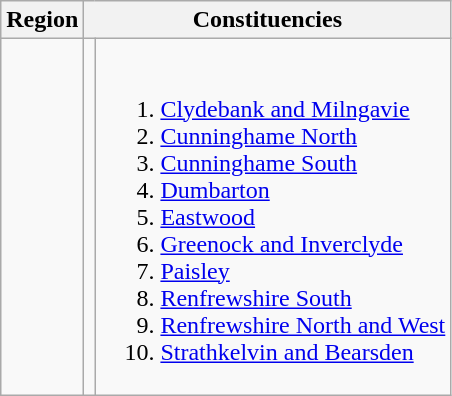<table class= wikitable>
<tr>
<th>Region</th>
<th colspan=2>Constituencies</th>
</tr>
<tr>
<td></td>
<td></td>
<td valign="top"><br><ol><li><a href='#'>Clydebank and Milngavie</a></li><li><a href='#'>Cunninghame North</a></li><li><a href='#'>Cunninghame South</a></li><li><a href='#'>Dumbarton</a></li><li><a href='#'>Eastwood</a></li><li><a href='#'>Greenock and Inverclyde</a></li><li><a href='#'>Paisley</a></li><li><a href='#'>Renfrewshire South</a></li><li><a href='#'>Renfrewshire North and West</a></li><li><a href='#'>Strathkelvin and Bearsden</a></li></ol></td>
</tr>
</table>
